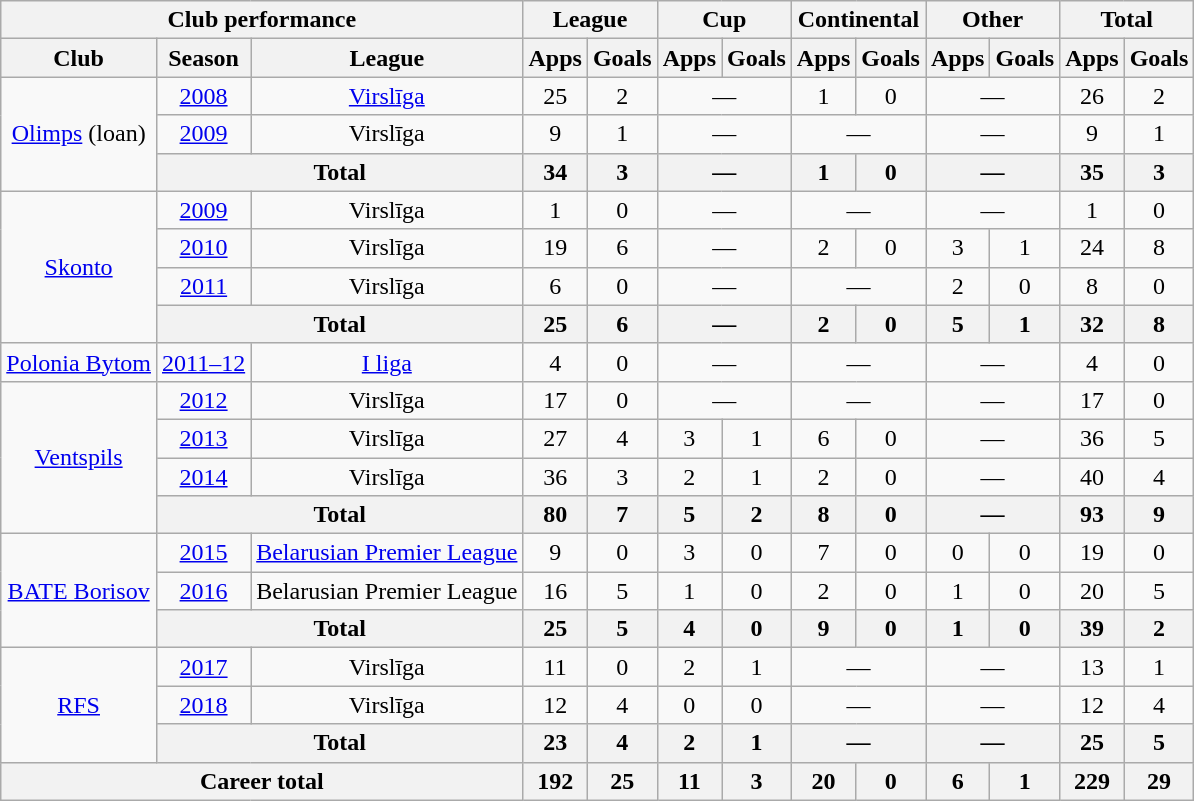<table class="wikitable" style="text-align: center">
<tr>
<th Colspan="3">Club performance</th>
<th Colspan="2">League</th>
<th Colspan="2">Cup</th>
<th Colspan="2">Continental</th>
<th Colspan="2">Other</th>
<th Colspan="2">Total</th>
</tr>
<tr>
<th>Club</th>
<th>Season</th>
<th>League</th>
<th>Apps</th>
<th>Goals</th>
<th>Apps</th>
<th>Goals</th>
<th>Apps</th>
<th>Goals</th>
<th>Apps</th>
<th>Goals</th>
<th>Apps</th>
<th>Goals</th>
</tr>
<tr>
<td rowspan="3"><a href='#'>Olimps</a> (loan)</td>
<td><a href='#'>2008</a></td>
<td><a href='#'>Virslīga</a></td>
<td>25</td>
<td>2</td>
<td colspan="2">—</td>
<td>1</td>
<td>0</td>
<td colspan="2">—</td>
<td>26</td>
<td>2</td>
</tr>
<tr>
<td><a href='#'>2009</a></td>
<td>Virslīga</td>
<td>9</td>
<td>1</td>
<td colspan="2">—</td>
<td colspan="2">—</td>
<td colspan="2">—</td>
<td>9</td>
<td>1</td>
</tr>
<tr>
<th Colspan="2">Total</th>
<th>34</th>
<th>3</th>
<th colspan="2">—</th>
<th>1</th>
<th>0</th>
<th colspan="2">—</th>
<th>35</th>
<th>3</th>
</tr>
<tr>
<td rowspan="4"><a href='#'>Skonto</a></td>
<td><a href='#'>2009</a></td>
<td>Virslīga</td>
<td>1</td>
<td>0</td>
<td colspan="2">—</td>
<td colspan="2">—</td>
<td colspan="2">—</td>
<td>1</td>
<td>0</td>
</tr>
<tr>
<td><a href='#'>2010</a></td>
<td>Virslīga</td>
<td>19</td>
<td>6</td>
<td colspan="2">—</td>
<td>2</td>
<td>0</td>
<td>3</td>
<td>1</td>
<td>24</td>
<td>8</td>
</tr>
<tr>
<td><a href='#'>2011</a></td>
<td>Virslīga</td>
<td>6</td>
<td>0</td>
<td colspan="2">—</td>
<td colspan="2">—</td>
<td>2</td>
<td>0</td>
<td>8</td>
<td>0</td>
</tr>
<tr>
<th Colspan="2">Total</th>
<th>25</th>
<th>6</th>
<th colspan="2">—</th>
<th>2</th>
<th>0</th>
<th>5</th>
<th>1</th>
<th>32</th>
<th>8</th>
</tr>
<tr>
<td><a href='#'>Polonia Bytom</a></td>
<td><a href='#'>2011–12</a></td>
<td><a href='#'>I liga</a></td>
<td>4</td>
<td>0</td>
<td colspan="2">—</td>
<td colspan="2">—</td>
<td colspan="2">—</td>
<td>4</td>
<td>0</td>
</tr>
<tr>
<td rowspan="4"><a href='#'>Ventspils</a></td>
<td><a href='#'>2012</a></td>
<td>Virslīga</td>
<td>17</td>
<td>0</td>
<td colspan="2">—</td>
<td colspan="2">—</td>
<td colspan="2">—</td>
<td>17</td>
<td>0</td>
</tr>
<tr>
<td><a href='#'>2013</a></td>
<td>Virslīga</td>
<td>27</td>
<td>4</td>
<td>3</td>
<td>1</td>
<td>6</td>
<td>0</td>
<td colspan="2">—</td>
<td>36</td>
<td>5</td>
</tr>
<tr>
<td><a href='#'>2014</a></td>
<td>Virslīga</td>
<td>36</td>
<td>3</td>
<td>2</td>
<td>1</td>
<td>2</td>
<td>0</td>
<td colspan="2">—</td>
<td>40</td>
<td>4</td>
</tr>
<tr>
<th Colspan="2">Total</th>
<th>80</th>
<th>7</th>
<th>5</th>
<th>2</th>
<th>8</th>
<th>0</th>
<th colspan="2">—</th>
<th>93</th>
<th>9</th>
</tr>
<tr>
<td rowspan="3"><a href='#'>BATE Borisov</a></td>
<td><a href='#'>2015</a></td>
<td><a href='#'>Belarusian Premier League</a></td>
<td>9</td>
<td>0</td>
<td>3</td>
<td>0</td>
<td>7</td>
<td>0</td>
<td>0</td>
<td>0</td>
<td>19</td>
<td>0</td>
</tr>
<tr>
<td><a href='#'>2016</a></td>
<td>Belarusian Premier League</td>
<td>16</td>
<td>5</td>
<td>1</td>
<td>0</td>
<td>2</td>
<td>0</td>
<td>1</td>
<td>0</td>
<td>20</td>
<td>5</td>
</tr>
<tr>
<th Colspan="2">Total</th>
<th>25</th>
<th>5</th>
<th>4</th>
<th>0</th>
<th>9</th>
<th>0</th>
<th>1</th>
<th>0</th>
<th>39</th>
<th>2</th>
</tr>
<tr>
<td rowspan="3"><a href='#'>RFS</a></td>
<td><a href='#'>2017</a></td>
<td>Virslīga</td>
<td>11</td>
<td>0</td>
<td>2</td>
<td>1</td>
<td colspan="2">—</td>
<td colspan="2">—</td>
<td>13</td>
<td>1</td>
</tr>
<tr>
<td><a href='#'>2018</a></td>
<td>Virslīga</td>
<td>12</td>
<td>4</td>
<td>0</td>
<td>0</td>
<td colspan="2">—</td>
<td colspan="2">—</td>
<td>12</td>
<td>4</td>
</tr>
<tr>
<th Colspan="2">Total</th>
<th>23</th>
<th>4</th>
<th>2</th>
<th>1</th>
<th colspan="2">—</th>
<th colspan="2">—</th>
<th>25</th>
<th>5</th>
</tr>
<tr>
<th colspan="3">Career total</th>
<th>192</th>
<th>25</th>
<th>11</th>
<th>3</th>
<th>20</th>
<th>0</th>
<th>6</th>
<th>1</th>
<th>229</th>
<th>29</th>
</tr>
</table>
